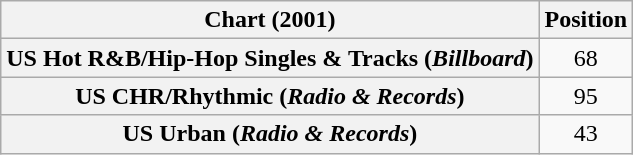<table class="wikitable sortable plainrowheaders" style="text-align:center">
<tr>
<th>Chart (2001)</th>
<th>Position</th>
</tr>
<tr>
<th scope="row">US Hot R&B/Hip-Hop Singles & Tracks (<em>Billboard</em>)</th>
<td>68</td>
</tr>
<tr>
<th scope="row">US CHR/Rhythmic (<em>Radio & Records</em>)</th>
<td>95</td>
</tr>
<tr>
<th scope="row">US Urban (<em>Radio & Records</em>)</th>
<td>43</td>
</tr>
</table>
